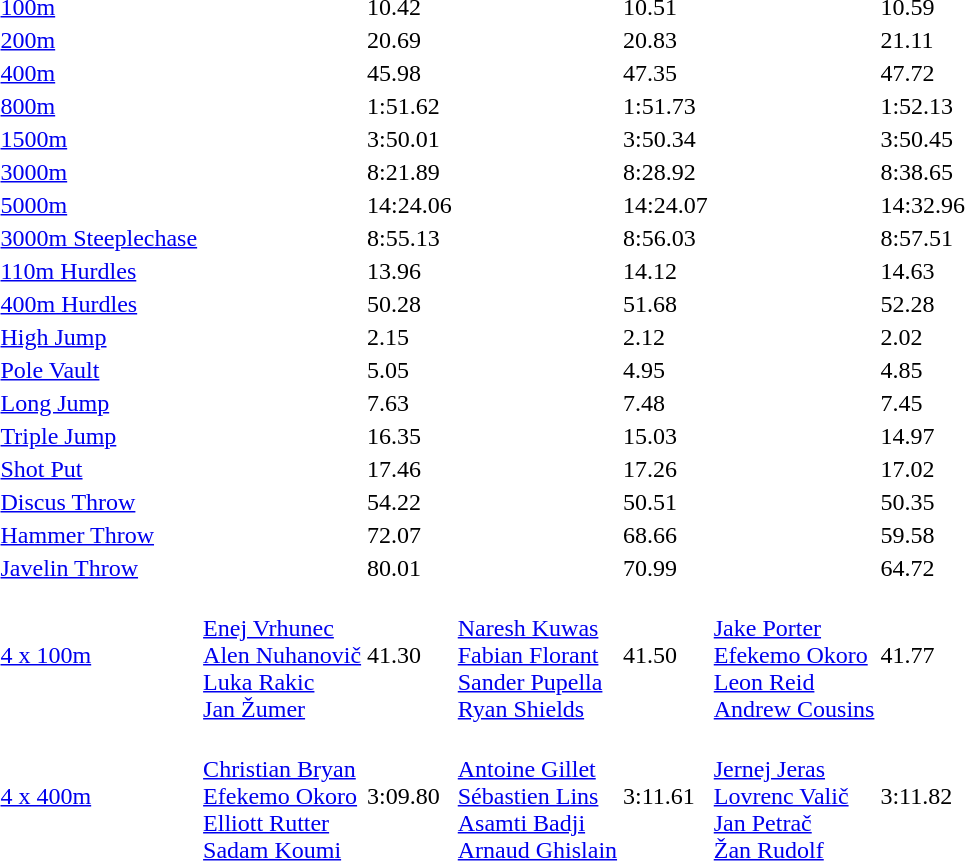<table>
<tr>
<td><a href='#'>100m</a></td>
<td></td>
<td>10.42</td>
<td></td>
<td>10.51</td>
<td></td>
<td>10.59</td>
</tr>
<tr>
<td><a href='#'>200m</a></td>
<td></td>
<td>20.69</td>
<td></td>
<td>20.83</td>
<td></td>
<td>21.11</td>
</tr>
<tr>
<td><a href='#'>400m</a></td>
<td></td>
<td>45.98</td>
<td></td>
<td>47.35</td>
<td></td>
<td>47.72</td>
</tr>
<tr>
<td><a href='#'>800m</a></td>
<td></td>
<td>1:51.62</td>
<td></td>
<td>1:51.73</td>
<td></td>
<td>1:52.13</td>
</tr>
<tr>
<td><a href='#'>1500m</a></td>
<td></td>
<td>3:50.01</td>
<td></td>
<td>3:50.34</td>
<td></td>
<td>3:50.45</td>
</tr>
<tr>
<td><a href='#'>3000m</a></td>
<td></td>
<td>8:21.89</td>
<td></td>
<td>8:28.92</td>
<td></td>
<td>8:38.65</td>
</tr>
<tr>
<td><a href='#'>5000m</a></td>
<td></td>
<td>14:24.06</td>
<td></td>
<td>14:24.07</td>
<td></td>
<td>14:32.96</td>
</tr>
<tr>
<td><a href='#'>3000m Steeplechase</a></td>
<td></td>
<td>8:55.13</td>
<td></td>
<td>8:56.03</td>
<td></td>
<td>8:57.51</td>
</tr>
<tr>
<td><a href='#'>110m Hurdles</a></td>
<td></td>
<td>13.96</td>
<td></td>
<td>14.12</td>
<td></td>
<td>14.63</td>
</tr>
<tr>
<td><a href='#'>400m Hurdles</a></td>
<td></td>
<td>50.28</td>
<td></td>
<td>51.68</td>
<td></td>
<td>52.28</td>
</tr>
<tr>
<td><a href='#'>High Jump</a></td>
<td></td>
<td>2.15</td>
<td></td>
<td>2.12</td>
<td></td>
<td>2.02</td>
</tr>
<tr>
<td><a href='#'>Pole Vault</a></td>
<td></td>
<td>5.05</td>
<td></td>
<td>4.95</td>
<td></td>
<td>4.85</td>
</tr>
<tr>
<td><a href='#'>Long Jump</a></td>
<td></td>
<td>7.63</td>
<td></td>
<td>7.48</td>
<td></td>
<td>7.45</td>
</tr>
<tr>
<td><a href='#'>Triple Jump</a></td>
<td></td>
<td>16.35</td>
<td></td>
<td>15.03</td>
<td></td>
<td>14.97</td>
</tr>
<tr>
<td><a href='#'>Shot Put</a></td>
<td></td>
<td>17.46</td>
<td></td>
<td>17.26</td>
<td></td>
<td>17.02</td>
</tr>
<tr>
<td><a href='#'>Discus Throw</a></td>
<td></td>
<td>54.22</td>
<td></td>
<td>50.51</td>
<td></td>
<td>50.35</td>
</tr>
<tr>
<td><a href='#'>Hammer Throw</a></td>
<td></td>
<td>72.07</td>
<td></td>
<td>68.66</td>
<td></td>
<td>59.58</td>
</tr>
<tr>
<td><a href='#'>Javelin Throw</a></td>
<td></td>
<td>80.01</td>
<td></td>
<td>70.99</td>
<td></td>
<td>64.72</td>
</tr>
<tr>
<td><a href='#'>4 x 100m</a></td>
<td><br><a href='#'>Enej Vrhunec</a><br><a href='#'>Alen Nuhanovič</a><br><a href='#'>Luka Rakic</a><br><a href='#'>Jan Žumer</a></td>
<td>41.30</td>
<td><br><a href='#'>Naresh Kuwas</a><br><a href='#'>Fabian Florant</a><br><a href='#'>Sander Pupella</a><br><a href='#'>Ryan Shields</a></td>
<td>41.50</td>
<td><br><a href='#'>Jake Porter</a><br><a href='#'>Efekemo Okoro</a><br><a href='#'>Leon Reid</a><br><a href='#'>Andrew Cousins</a></td>
<td>41.77</td>
</tr>
<tr>
<td><a href='#'>4 x 400m</a></td>
<td><br><a href='#'>Christian Bryan</a><br><a href='#'>Efekemo Okoro</a><br><a href='#'>Elliott Rutter</a><br><a href='#'>Sadam Koumi</a></td>
<td>3:09.80</td>
<td><br><a href='#'>Antoine Gillet</a><br><a href='#'>Sébastien Lins</a><br><a href='#'>Asamti Badji</a><br><a href='#'>Arnaud Ghislain</a></td>
<td>3:11.61</td>
<td><br><a href='#'>Jernej Jeras</a><br><a href='#'>Lovrenc Valič</a><br><a href='#'>Jan Petrač</a><br><a href='#'>Žan Rudolf</a></td>
<td>3:11.82</td>
</tr>
</table>
